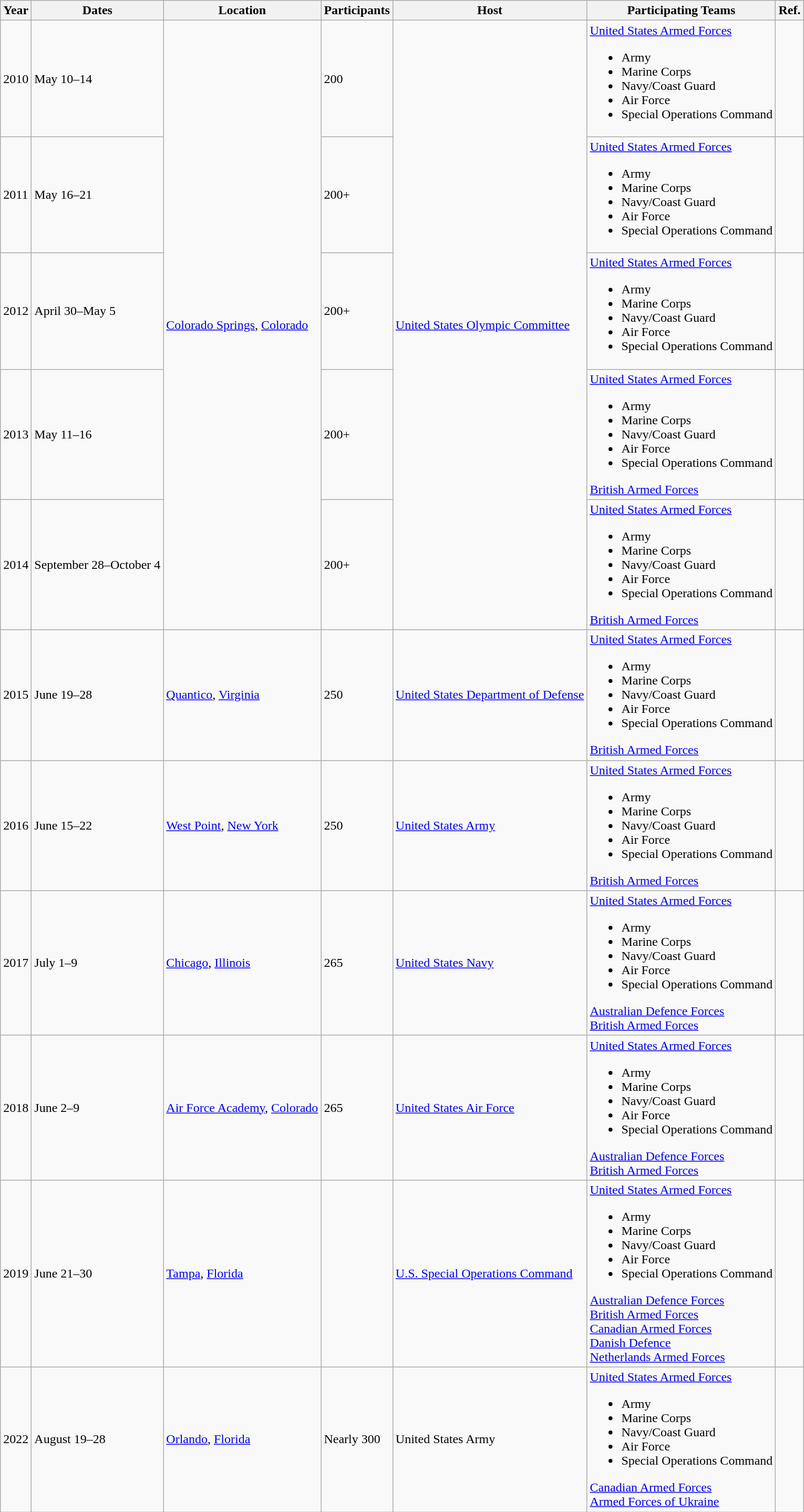<table class="wikitable">
<tr>
<th>Year</th>
<th>Dates</th>
<th>Location</th>
<th>Participants</th>
<th>Host</th>
<th>Participating Teams</th>
<th>Ref.</th>
</tr>
<tr>
<td>2010</td>
<td>May 10–14</td>
<td rowspan="5"><a href='#'>Colorado Springs</a>, <a href='#'>Colorado</a></td>
<td>200</td>
<td rowspan="5"><a href='#'>United States Olympic Committee</a></td>
<td> <a href='#'>United States Armed Forces</a><br><ul><li>Army</li><li>Marine Corps</li><li>Navy/Coast Guard</li><li>Air Force</li><li>Special Operations Command</li></ul></td>
<td></td>
</tr>
<tr>
<td>2011</td>
<td>May 16–21</td>
<td>200+</td>
<td> <a href='#'>United States Armed Forces</a><br><ul><li>Army</li><li>Marine Corps</li><li>Navy/Coast Guard</li><li>Air Force</li><li>Special Operations Command</li></ul></td>
<td></td>
</tr>
<tr>
<td>2012</td>
<td>April 30–May 5</td>
<td>200+</td>
<td> <a href='#'>United States Armed Forces</a><br><ul><li>Army</li><li>Marine Corps</li><li>Navy/Coast Guard</li><li>Air Force</li><li>Special Operations Command</li></ul></td>
<td></td>
</tr>
<tr>
<td>2013</td>
<td>May 11–16</td>
<td>200+</td>
<td> <a href='#'>United States Armed Forces</a><br><ul><li>Army</li><li>Marine Corps</li><li>Navy/Coast Guard</li><li>Air Force</li><li>Special Operations Command</li></ul> <a href='#'>British Armed  Forces</a></td>
<td></td>
</tr>
<tr>
<td>2014</td>
<td>September 28–October 4</td>
<td>200+</td>
<td> <a href='#'>United States Armed Forces</a><br><ul><li>Army</li><li>Marine Corps</li><li>Navy/Coast Guard</li><li>Air Force</li><li>Special Operations Command</li></ul> <a href='#'>British Armed  Forces</a></td>
<td></td>
</tr>
<tr>
<td>2015</td>
<td>June 19–28</td>
<td><a href='#'>Quantico</a>, <a href='#'>Virginia</a></td>
<td>250</td>
<td><a href='#'>United States Department of Defense</a></td>
<td> <a href='#'>United States Armed Forces</a><br><ul><li>Army</li><li>Marine Corps</li><li>Navy/Coast Guard</li><li>Air Force</li><li>Special Operations Command</li></ul> <a href='#'>British Armed  Forces</a></td>
<td></td>
</tr>
<tr>
<td>2016</td>
<td>June 15–22</td>
<td><a href='#'>West Point</a>, <a href='#'>New York</a></td>
<td>250</td>
<td><a href='#'>United States Army</a></td>
<td> <a href='#'>United States Armed Forces</a><br><ul><li>Army</li><li>Marine Corps</li><li>Navy/Coast Guard</li><li>Air Force</li><li>Special Operations Command</li></ul> <a href='#'>British Armed  Forces</a></td>
<td></td>
</tr>
<tr>
<td>2017</td>
<td>July 1–9</td>
<td><a href='#'>Chicago</a>, <a href='#'>Illinois</a></td>
<td>265</td>
<td><a href='#'>United States Navy</a></td>
<td> <a href='#'>United States Armed Forces</a><br><ul><li>Army</li><li>Marine Corps</li><li>Navy/Coast Guard</li><li>Air Force</li><li>Special Operations Command</li></ul> <a href='#'>Australian Defence Forces</a><br> <a href='#'>British Armed Forces</a></td>
<td></td>
</tr>
<tr>
<td>2018</td>
<td>June 2–9</td>
<td><a href='#'>Air Force Academy</a>, <a href='#'>Colorado</a></td>
<td>265</td>
<td><a href='#'>United States Air Force</a></td>
<td> <a href='#'>United States Armed Forces</a><br><ul><li>Army</li><li>Marine Corps</li><li>Navy/Coast Guard</li><li>Air Force</li><li>Special Operations Command</li></ul> <a href='#'>Australian Defence Forces</a><br> <a href='#'>British Armed Forces</a></td>
<td></td>
</tr>
<tr>
<td>2019</td>
<td>June 21–30</td>
<td><a href='#'>Tampa</a>, <a href='#'>Florida</a></td>
<td></td>
<td><a href='#'>U.S. Special Operations Command</a></td>
<td> <a href='#'>United States Armed Forces</a><br><ul><li>Army</li><li>Marine Corps</li><li>Navy/Coast Guard</li><li>Air Force</li><li>Special Operations Command</li></ul> <a href='#'>Australian Defence Forces</a><br> <a href='#'>British Armed Forces</a><br> <a href='#'>Canadian Armed Forces</a><br> <a href='#'>Danish Defence</a><br> <a href='#'>Netherlands Armed Forces</a></td>
<td></td>
</tr>
<tr>
<td>2022</td>
<td>August 19–28</td>
<td><a href='#'>Orlando</a>, <a href='#'>Florida</a></td>
<td>Nearly 300</td>
<td>United States Army</td>
<td> <a href='#'>United States Armed Forces</a><br><ul><li>Army</li><li>Marine Corps</li><li>Navy/Coast Guard</li><li>Air Force</li><li>Special Operations Command</li></ul> <a href='#'>Canadian Armed Forces</a><br> <a href='#'>Armed Forces of Ukraine</a></td>
<td></td>
</tr>
</table>
